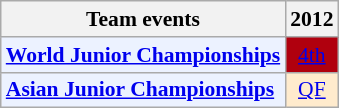<table class="wikitable" style="font-size: 90%; text-align:center">
<tr>
<th>Team events</th>
<th>2012</th>
</tr>
<tr>
<td bgcolor="#ECF2FF"; align="left"><strong><a href='#'>World Junior Championships</a></strong></td>
<td bgcolor=Bronze><a href='#'>4th</a></td>
</tr>
<tr>
<td bgcolor="#ECF2FF"; align="left"><strong><a href='#'>Asian Junior Championships</a></strong></td>
<td bgcolor=FFEBCD><a href='#'>QF</a></td>
</tr>
</table>
